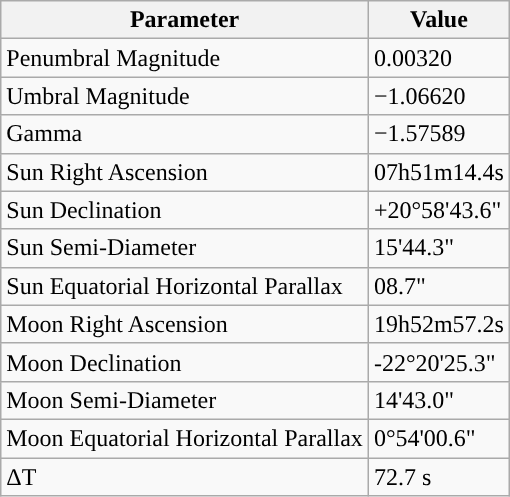<table class="wikitable">
<tr>
<th>Parameter</th>
<th>Value</th>
</tr>
<tr>
<td>Penumbral Magnitude</td>
<td>0.00320</td>
</tr>
<tr>
<td>Umbral Magnitude</td>
<td>−1.06620</td>
</tr>
<tr>
<td>Gamma</td>
<td>−1.57589</td>
</tr>
<tr>
<td>Sun Right Ascension</td>
<td>07h51m14.4s</td>
</tr>
<tr>
<td>Sun Declination</td>
<td>+20°58'43.6"</td>
</tr>
<tr>
<td>Sun Semi-Diameter</td>
<td>15'44.3"</td>
</tr>
<tr>
<td>Sun Equatorial Horizontal Parallax</td>
<td>08.7"</td>
</tr>
<tr>
<td>Moon Right Ascension</td>
<td>19h52m57.2s</td>
</tr>
<tr>
<td>Moon Declination</td>
<td>-22°20'25.3"</td>
</tr>
<tr>
<td>Moon Semi-Diameter</td>
<td>14'43.0"</td>
</tr>
<tr>
<td>Moon Equatorial Horizontal Parallax</td>
<td>0°54'00.6"</td>
</tr>
<tr>
<td>ΔT</td>
<td>72.7 s</td>
</tr>
</table>
